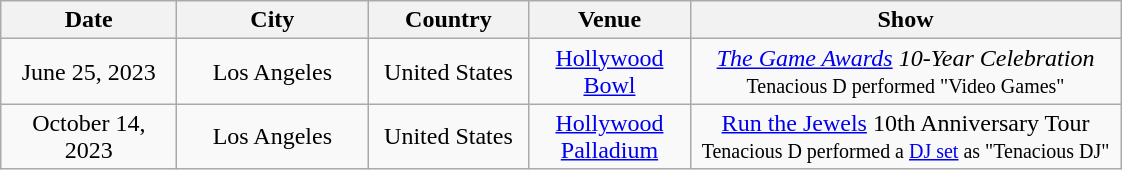<table class="wikitable plainrowheaders" style="text-align:center;">
<tr>
<th width="110">Date</th>
<th width="120">City</th>
<th width="100">Country</th>
<th width="100">Venue</th>
<th width="280">Show</th>
</tr>
<tr>
<td>June 25, 2023</td>
<td>Los Angeles</td>
<td>United States</td>
<td><a href='#'>Hollywood Bowl</a></td>
<td><em><a href='#'>The Game Awards</a> 10-Year Celebration</em><br><small>Tenacious D performed "Video Games"</small></td>
</tr>
<tr>
<td>October 14, 2023</td>
<td>Los Angeles</td>
<td>United States</td>
<td><a href='#'>Hollywood Palladium</a></td>
<td><a href='#'>Run the Jewels</a> 10th Anniversary Tour<br><small>Tenacious D performed a <a href='#'>DJ set</a> as "Tenacious DJ"</small></td>
</tr>
</table>
